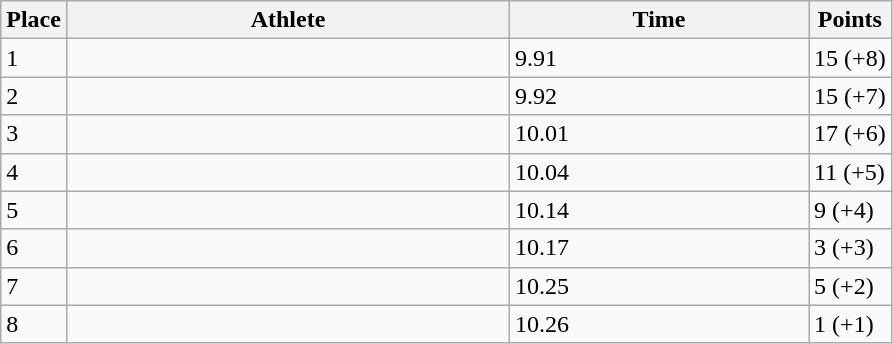<table class="wikitable sortable">
<tr>
<th>Place</th>
<th style="width:18em">Athlete</th>
<th style="width:12em">Time</th>
<th>Points</th>
</tr>
<tr>
<td>1</td>
<td></td>
<td>9.91</td>
<td>15 (+8)</td>
</tr>
<tr>
<td>2</td>
<td></td>
<td>9.92</td>
<td>15 (+7)</td>
</tr>
<tr>
<td>3</td>
<td></td>
<td>10.01</td>
<td>17 (+6)</td>
</tr>
<tr>
<td>4</td>
<td></td>
<td>10.04</td>
<td>11 (+5)</td>
</tr>
<tr>
<td>5</td>
<td></td>
<td>10.14</td>
<td>9 (+4)</td>
</tr>
<tr>
<td>6</td>
<td></td>
<td>10.17</td>
<td>3 (+3)</td>
</tr>
<tr>
<td>7</td>
<td></td>
<td>10.25</td>
<td>5 (+2)</td>
</tr>
<tr>
<td>8</td>
<td></td>
<td>10.26</td>
<td>1 (+1)</td>
</tr>
</table>
